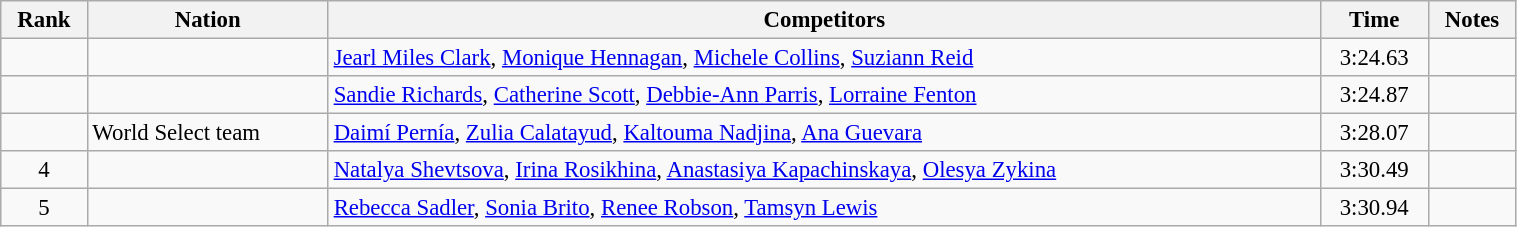<table class="wikitable sortable" width=80% style="text-align:center; font-size:95%">
<tr>
<th>Rank</th>
<th>Nation</th>
<th>Competitors</th>
<th>Time</th>
<th>Notes</th>
</tr>
<tr>
<td></td>
<td align=left></td>
<td align=left><a href='#'>Jearl Miles Clark</a>, <a href='#'>Monique Hennagan</a>, <a href='#'>Michele Collins</a>, <a href='#'>Suziann Reid</a></td>
<td>3:24.63</td>
<td></td>
</tr>
<tr>
<td></td>
<td align=left></td>
<td align=left><a href='#'>Sandie Richards</a>, <a href='#'>Catherine Scott</a>, <a href='#'>Debbie-Ann Parris</a>, <a href='#'>Lorraine Fenton</a></td>
<td>3:24.87</td>
<td></td>
</tr>
<tr>
<td></td>
<td align=left>World Select team</td>
<td align=left><a href='#'>Daimí Pernía</a>, <a href='#'>Zulia Calatayud</a>, <a href='#'>Kaltouma Nadjina</a>, <a href='#'>Ana Guevara</a></td>
<td>3:28.07</td>
<td></td>
</tr>
<tr>
<td>4</td>
<td align=left></td>
<td align=left><a href='#'>Natalya Shevtsova</a>, <a href='#'>Irina Rosikhina</a>, <a href='#'>Anastasiya Kapachinskaya</a>, <a href='#'>Olesya Zykina</a></td>
<td>3:30.49</td>
<td></td>
</tr>
<tr>
<td>5</td>
<td align=left></td>
<td align=left><a href='#'>Rebecca Sadler</a>, <a href='#'>Sonia Brito</a>, <a href='#'>Renee Robson</a>, <a href='#'>Tamsyn Lewis</a></td>
<td>3:30.94</td>
<td></td>
</tr>
</table>
